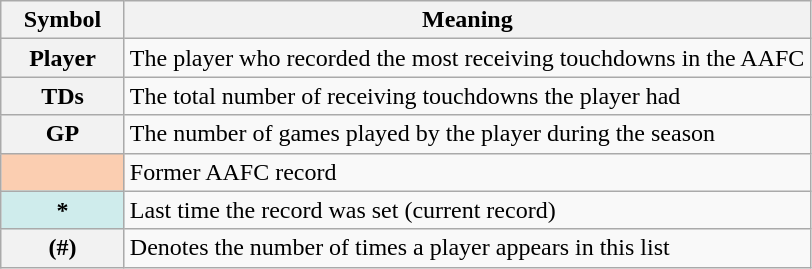<table class="wikitable plainrowheaders" border="1">
<tr>
<th scope="col" style="width:75px">Symbol</th>
<th scope="col" style="width:450px">Meaning</th>
</tr>
<tr>
<th scope="row" style="text-align:center;"><strong>Player</strong></th>
<td>The player who recorded the most receiving touchdowns in the AAFC</td>
</tr>
<tr>
<th scope="row" style="text-align:center;"><strong>TDs</strong></th>
<td>The total number of receiving touchdowns the player had</td>
</tr>
<tr>
<th scope="row" style="text-align:center;"><strong>GP</strong></th>
<td>The number of games played by the player during the season</td>
</tr>
<tr>
<th scope="row" style="text-align:center; background:#FBCEB1;"></th>
<td>Former AAFC record</td>
</tr>
<tr>
<th scope="row" style="text-align:center; background:#CFECEC;">*</th>
<td>Last time the record was set (current record)</td>
</tr>
<tr>
<th scope="row" style="text-align:center;">(#)</th>
<td>Denotes the number of times a player appears in this list</td>
</tr>
</table>
